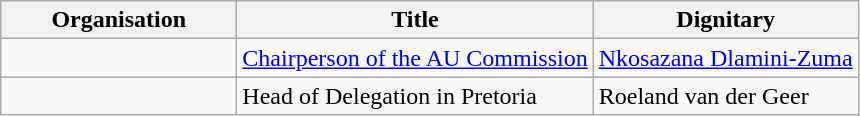<table class="wikitable sortable">
<tr>
<th>Organisation</th>
<th>Title</th>
<th>Dignitary</th>
</tr>
<tr>
<td width="150px"></td>
<td><a href='#'>Chairperson of the AU Commission</a></td>
<td><a href='#'>Nkosazana Dlamini-Zuma</a></td>
</tr>
<tr>
<td></td>
<td>Head of Delegation in Pretoria</td>
<td>Roeland  van der Geer</td>
</tr>
</table>
